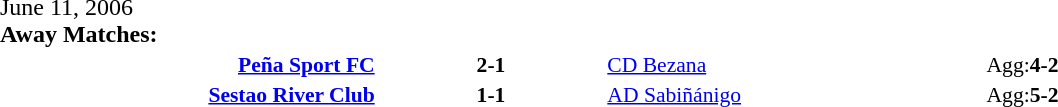<table width=100% cellspacing=1>
<tr>
<th width=20%></th>
<th width=12%></th>
<th width=20%></th>
<th></th>
</tr>
<tr>
<td>June 11, 2006<br><strong>Away Matches:</strong></td>
</tr>
<tr style=font-size:90%>
<td align=right><strong><a href='#'>Peña Sport FC</a></strong></td>
<td align=center><strong>2-1</strong></td>
<td><a href='#'>CD Bezana</a></td>
<td>Agg:<strong>4-2</strong></td>
</tr>
<tr style=font-size:90%>
<td align=right><strong><a href='#'>Sestao River Club</a></strong></td>
<td align=center><strong>1-1</strong></td>
<td><a href='#'>AD Sabiñánigo</a></td>
<td>Agg:<strong>5-2</strong></td>
</tr>
</table>
